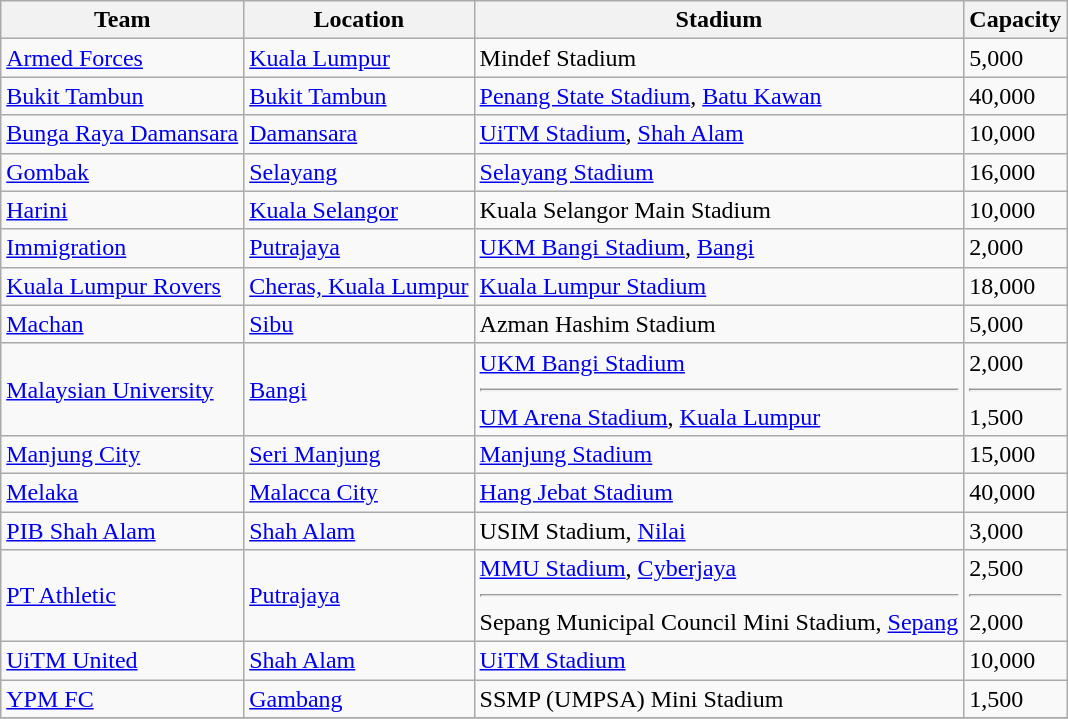<table class="wikitable sortable">
<tr>
<th>Team</th>
<th>Location</th>
<th>Stadium</th>
<th>Capacity</th>
</tr>
<tr>
<td><a href='#'>Armed Forces</a></td>
<td><a href='#'>Kuala Lumpur</a></td>
<td>Mindef Stadium</td>
<td>5,000</td>
</tr>
<tr>
<td><a href='#'>Bukit Tambun</a></td>
<td><a href='#'>Bukit Tambun</a></td>
<td><a href='#'>Penang State Stadium</a>, <a href='#'>Batu Kawan</a></td>
<td>40,000</td>
</tr>
<tr>
<td><a href='#'>Bunga Raya Damansara</a></td>
<td><a href='#'>Damansara</a></td>
<td><a href='#'>UiTM Stadium</a>, <a href='#'>Shah Alam</a></td>
<td>10,000</td>
</tr>
<tr>
<td><a href='#'>Gombak</a></td>
<td><a href='#'>Selayang</a></td>
<td><a href='#'>Selayang Stadium</a></td>
<td>16,000</td>
</tr>
<tr>
<td><a href='#'>Harini</a></td>
<td><a href='#'>Kuala Selangor</a></td>
<td>Kuala Selangor Main Stadium</td>
<td>10,000</td>
</tr>
<tr>
<td><a href='#'>Immigration</a></td>
<td><a href='#'>Putrajaya</a></td>
<td><a href='#'>UKM Bangi Stadium</a>, <a href='#'>Bangi</a></td>
<td>2,000</td>
</tr>
<tr>
<td><a href='#'>Kuala Lumpur Rovers</a></td>
<td><a href='#'>Cheras, Kuala Lumpur</a></td>
<td><a href='#'>Kuala Lumpur Stadium</a></td>
<td>18,000</td>
</tr>
<tr>
<td><a href='#'>Machan</a></td>
<td><a href='#'>Sibu</a></td>
<td>Azman Hashim Stadium</td>
<td>5,000</td>
</tr>
<tr>
<td><a href='#'>Malaysian University</a></td>
<td><a href='#'>Bangi</a></td>
<td><a href='#'>UKM Bangi Stadium</a> <hr> <a href='#'>UM Arena Stadium</a>, <a href='#'>Kuala Lumpur</a></td>
<td>2,000 <hr> 1,500</td>
</tr>
<tr>
<td><a href='#'>Manjung City</a></td>
<td><a href='#'>Seri Manjung</a></td>
<td><a href='#'>Manjung Stadium</a></td>
<td>15,000</td>
</tr>
<tr>
<td><a href='#'>Melaka</a></td>
<td><a href='#'>Malacca City</a></td>
<td><a href='#'>Hang Jebat Stadium</a></td>
<td>40,000</td>
</tr>
<tr>
<td><a href='#'>PIB Shah Alam</a></td>
<td><a href='#'>Shah Alam</a></td>
<td>USIM Stadium, <a href='#'>Nilai</a></td>
<td>3,000</td>
</tr>
<tr>
<td><a href='#'>PT Athletic</a></td>
<td><a href='#'>Putrajaya</a></td>
<td><a href='#'>MMU Stadium</a>, <a href='#'>Cyberjaya</a> <hr> Sepang Municipal Council Mini Stadium, <a href='#'>Sepang</a></td>
<td>2,500 <hr> 2,000</td>
</tr>
<tr>
<td><a href='#'>UiTM United</a></td>
<td><a href='#'>Shah Alam</a></td>
<td><a href='#'>UiTM Stadium</a></td>
<td>10,000</td>
</tr>
<tr>
<td><a href='#'>YPM FC</a></td>
<td><a href='#'>Gambang</a></td>
<td>SSMP (UMPSA) Mini Stadium</td>
<td>1,500</td>
</tr>
<tr>
</tr>
</table>
